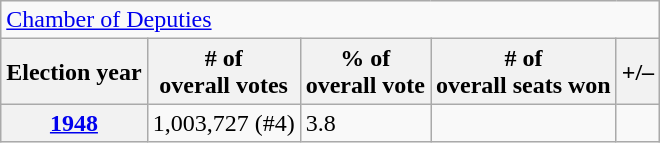<table class=wikitable>
<tr>
<td colspan=6><a href='#'>Chamber of Deputies</a></td>
</tr>
<tr>
<th>Election year</th>
<th># of<br>overall votes</th>
<th>% of<br>overall vote</th>
<th># of<br>overall seats won</th>
<th>+/–</th>
</tr>
<tr>
<th><a href='#'>1948</a></th>
<td>1,003,727 (#4)</td>
<td>3.8</td>
<td></td>
<td></td>
</tr>
</table>
